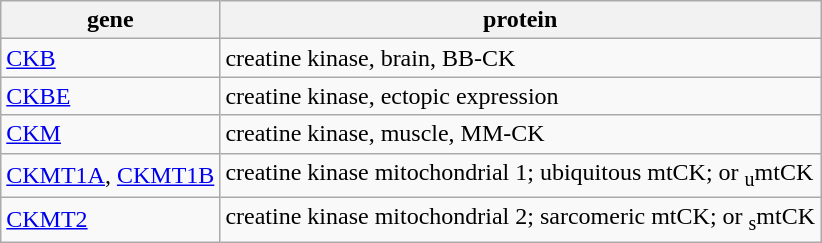<table class="wikitable">
<tr>
<th>gene</th>
<th>protein</th>
</tr>
<tr>
<td><a href='#'>CKB</a></td>
<td>creatine kinase, brain, BB-CK</td>
</tr>
<tr>
<td><a href='#'>CKBE</a></td>
<td>creatine kinase, ectopic expression</td>
</tr>
<tr>
<td><a href='#'>CKM</a></td>
<td>creatine kinase, muscle, MM-CK</td>
</tr>
<tr>
<td><a href='#'>CKMT1A</a>, <a href='#'>CKMT1B</a></td>
<td>creatine kinase mitochondrial 1; ubiquitous mtCK; or <sub>u</sub>mtCK</td>
</tr>
<tr>
<td><a href='#'>CKMT2</a></td>
<td>creatine kinase mitochondrial 2; sarcomeric mtCK; or <sub>s</sub>mtCK</td>
</tr>
</table>
